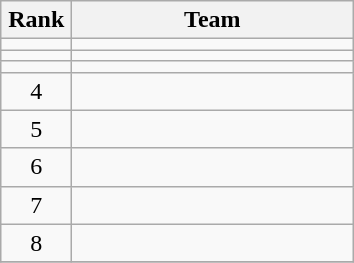<table class="wikitable" style="text-align: center;">
<tr>
<th width=40>Rank</th>
<th width=180>Team</th>
</tr>
<tr>
<td></td>
<td align=left></td>
</tr>
<tr>
<td></td>
<td align=left></td>
</tr>
<tr>
<td></td>
<td align=left></td>
</tr>
<tr>
<td>4</td>
<td align=left></td>
</tr>
<tr>
<td>5</td>
<td align=left></td>
</tr>
<tr>
<td>6</td>
<td align=left></td>
</tr>
<tr>
<td>7</td>
<td align=left></td>
</tr>
<tr>
<td>8</td>
<td align=left></td>
</tr>
<tr>
</tr>
</table>
